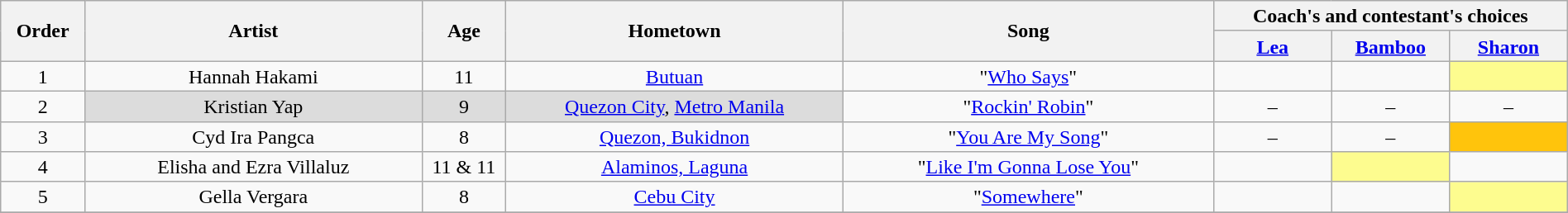<table class="wikitable" style="text-align:center; line-height:17px; width:100%;">
<tr>
<th scope="col" rowspan="2" width="05%">Order</th>
<th scope="col" rowspan="2" width="20%">Artist</th>
<th scope="col" rowspan="2" width="05%">Age</th>
<th scope="col" rowspan="2" width="20%">Hometown</th>
<th scope="col" rowspan="2" width="22%">Song</th>
<th scope="col" colspan="4" width="28%">Coach's and contestant's choices</th>
</tr>
<tr>
<th width="07%"><a href='#'>Lea</a></th>
<th width="07%"><a href='#'>Bamboo</a></th>
<th width="07%"><a href='#'>Sharon</a></th>
</tr>
<tr>
<td scope="row">1</td>
<td>Hannah Hakami</td>
<td>11</td>
<td><a href='#'>Butuan</a></td>
<td>"<a href='#'>Who Says</a>"</td>
<td><strong></strong></td>
<td><strong></strong></td>
<td style="background:#fdfc8f;"><strong></strong></td>
</tr>
<tr>
<td scope="row">2</td>
<td style="background:#DCDCDC;">Kristian Yap</td>
<td style="background:#DCDCDC;">9</td>
<td style="background:#DCDCDC;"><a href='#'>Quezon City</a>, <a href='#'>Metro Manila</a></td>
<td>"<a href='#'>Rockin' Robin</a>"</td>
<td>–</td>
<td>–</td>
<td>–</td>
</tr>
<tr>
<td scope="row">3</td>
<td>Cyd Ira Pangca</td>
<td>8</td>
<td><a href='#'>Quezon, Bukidnon</a></td>
<td>"<a href='#'>You Are My Song</a>"</td>
<td>–</td>
<td>–</td>
<td style="background:#ffc40c;"><strong></strong></td>
</tr>
<tr>
<td scope="row">4</td>
<td>Elisha and Ezra Villaluz</td>
<td>11 & 11</td>
<td><a href='#'>Alaminos, Laguna</a></td>
<td>"<a href='#'>Like I'm Gonna Lose You</a>"</td>
<td><strong></strong></td>
<td style="background:#fdfc8f;"><strong></strong></td>
<td><strong></strong></td>
</tr>
<tr>
<td scope="row">5</td>
<td>Gella Vergara</td>
<td>8</td>
<td><a href='#'>Cebu City</a></td>
<td>"<a href='#'>Somewhere</a>"</td>
<td><strong></strong></td>
<td><strong></strong></td>
<td style="background:#fdfc8f;"><strong></strong></td>
</tr>
<tr>
</tr>
</table>
